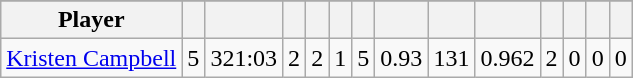<table class="wikitable sortable" style="text-align:center">
<tr>
</tr>
<tr>
<th>Player</th>
<th></th>
<th></th>
<th></th>
<th></th>
<th></th>
<th></th>
<th></th>
<th></th>
<th></th>
<th></th>
<th></th>
<th></th>
<th></th>
</tr>
<tr>
<td style="text-align:left;"><a href='#'>Kristen Campbell</a></td>
<td>5</td>
<td>321:03</td>
<td>2</td>
<td>2</td>
<td>1</td>
<td>5</td>
<td>0.93</td>
<td>131</td>
<td>0.962</td>
<td>2</td>
<td>0</td>
<td>0</td>
<td>0</td>
</tr>
</table>
